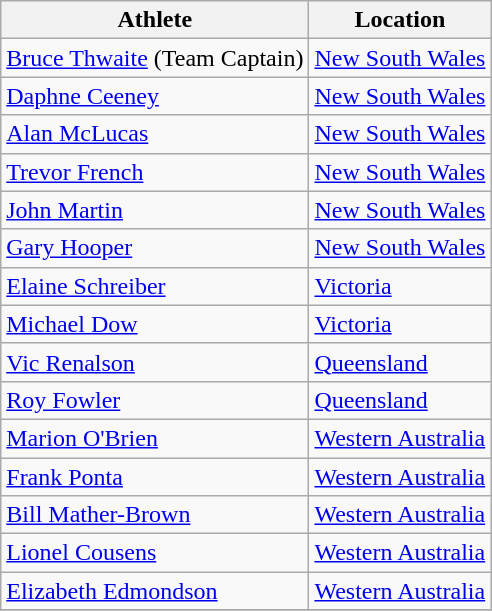<table cellspacing="0" cellpadding="0">
<tr>
<td valign="top"><br><table class=wikitable>
<tr>
<th>Athlete</th>
<th>Location</th>
</tr>
<tr>
<td><a href='#'>Bruce Thwaite</a> (Team Captain)</td>
<td><a href='#'>New South Wales</a></td>
</tr>
<tr>
<td><a href='#'>Daphne Ceeney</a></td>
<td><a href='#'>New South Wales</a></td>
</tr>
<tr>
<td><a href='#'>Alan McLucas</a></td>
<td><a href='#'>New South Wales</a></td>
</tr>
<tr>
<td><a href='#'>Trevor French</a></td>
<td><a href='#'>New South Wales</a></td>
</tr>
<tr>
<td><a href='#'>John Martin</a></td>
<td><a href='#'>New South Wales</a></td>
</tr>
<tr>
<td><a href='#'>Gary Hooper</a></td>
<td><a href='#'>New South Wales</a></td>
</tr>
<tr>
<td><a href='#'>Elaine Schreiber</a></td>
<td><a href='#'>Victoria</a></td>
</tr>
<tr>
<td><a href='#'>Michael Dow</a></td>
<td><a href='#'>Victoria</a></td>
</tr>
<tr>
<td><a href='#'>Vic Renalson</a></td>
<td><a href='#'>Queensland</a></td>
</tr>
<tr>
<td><a href='#'>Roy Fowler</a></td>
<td><a href='#'>Queensland</a></td>
</tr>
<tr>
<td><a href='#'>Marion O'Brien</a></td>
<td><a href='#'>Western Australia</a></td>
</tr>
<tr>
<td><a href='#'>Frank Ponta</a></td>
<td><a href='#'>Western Australia</a></td>
</tr>
<tr>
<td><a href='#'>Bill Mather-Brown</a></td>
<td><a href='#'>Western Australia</a></td>
</tr>
<tr>
<td><a href='#'>Lionel Cousens</a></td>
<td><a href='#'>Western Australia</a></td>
</tr>
<tr>
<td><a href='#'>Elizabeth Edmondson</a></td>
<td><a href='#'>Western Australia</a></td>
</tr>
<tr>
</tr>
</table>
</td>
</tr>
</table>
